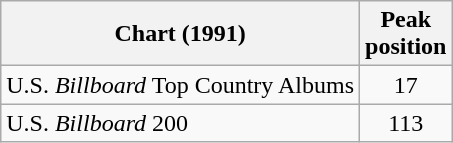<table class="wikitable">
<tr>
<th>Chart (1991)</th>
<th>Peak<br>position</th>
</tr>
<tr>
<td>U.S. <em>Billboard</em> Top Country Albums</td>
<td align="center">17</td>
</tr>
<tr>
<td>U.S. <em>Billboard</em> 200</td>
<td align="center">113</td>
</tr>
</table>
